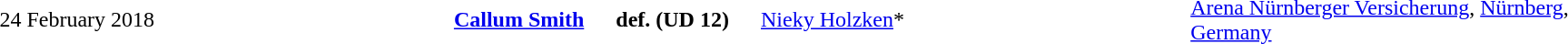<table style="width:100%;" cellspacing="1">
<tr>
<th width=15%></th>
<th width=25%></th>
<th width=10%></th>
<th width=25%></th>
</tr>
<tr style=font-size:100%>
<td align=right>24 February 2018</td>
<td align=right><strong><a href='#'>Callum Smith</a></strong> </td>
<td align=center><strong>def. (UD 12)</strong></td>
<td> <a href='#'>Nieky Holzken</a>*</td>
<td><a href='#'>Arena Nürnberger Versicherung</a>, <a href='#'>Nürnberg</a>, <a href='#'>Germany</a></td>
</tr>
</table>
